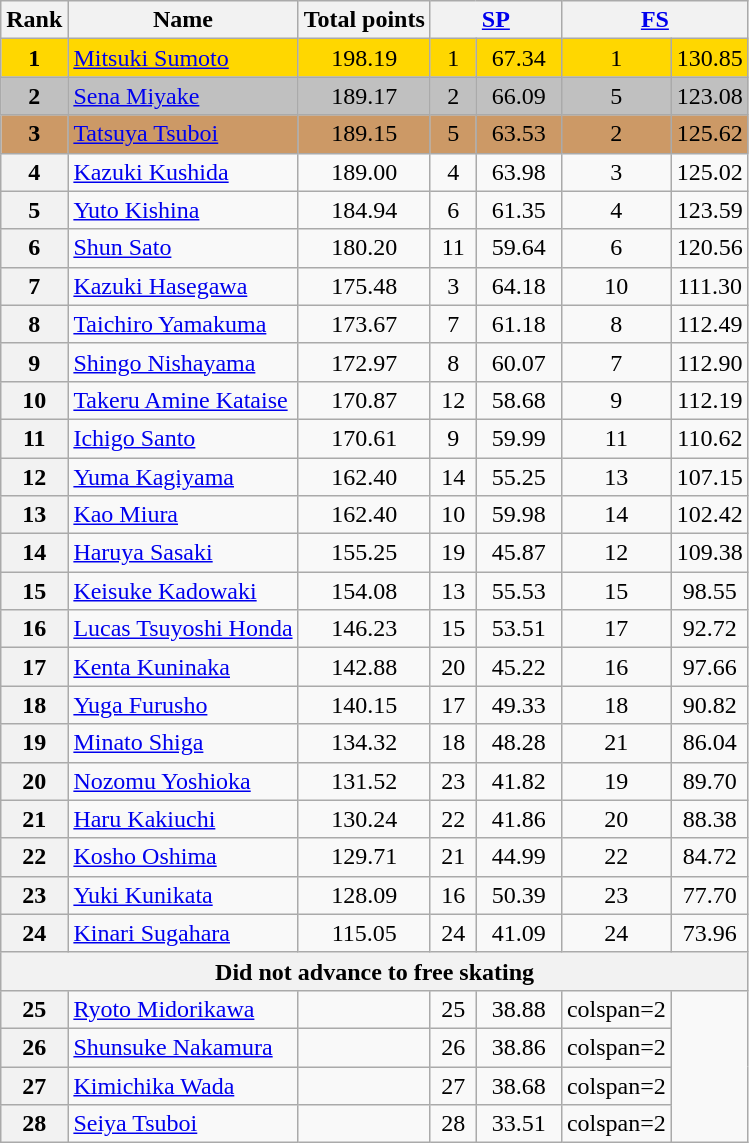<table class="wikitable sortable">
<tr>
<th>Rank</th>
<th>Name</th>
<th>Total points</th>
<th colspan="2" width="80px"><a href='#'>SP</a></th>
<th colspan="2" width="80px"><a href='#'>FS</a></th>
</tr>
<tr bgcolor="gold">
<td align="center"><strong>1</strong></td>
<td><a href='#'>Mitsuki Sumoto</a></td>
<td align="center">198.19</td>
<td align="center">1</td>
<td align="center">67.34</td>
<td align="center">1</td>
<td align="center">130.85</td>
</tr>
<tr bgcolor="silver">
<td align="center"><strong>2</strong></td>
<td><a href='#'>Sena Miyake</a></td>
<td align="center">189.17</td>
<td align="center">2</td>
<td align="center">66.09</td>
<td align="center">5</td>
<td align="center">123.08</td>
</tr>
<tr bgcolor="cc9966">
<td align="center"><strong>3</strong></td>
<td><a href='#'>Tatsuya Tsuboi</a></td>
<td align="center">189.15</td>
<td align="center">5</td>
<td align="center">63.53</td>
<td align="center">2</td>
<td align="center">125.62</td>
</tr>
<tr>
<th>4</th>
<td><a href='#'>Kazuki Kushida</a></td>
<td align="center">189.00</td>
<td align="center">4</td>
<td align="center">63.98</td>
<td align="center">3</td>
<td align="center">125.02</td>
</tr>
<tr>
<th>5</th>
<td><a href='#'>Yuto Kishina</a></td>
<td align="center">184.94</td>
<td align="center">6</td>
<td align="center">61.35</td>
<td align="center">4</td>
<td align="center">123.59</td>
</tr>
<tr>
<th>6</th>
<td><a href='#'>Shun Sato</a></td>
<td align="center">180.20</td>
<td align="center">11</td>
<td align="center">59.64</td>
<td align="center">6</td>
<td align="center">120.56</td>
</tr>
<tr>
<th>7</th>
<td><a href='#'>Kazuki Hasegawa</a></td>
<td align="center">175.48</td>
<td align="center">3</td>
<td align="center">64.18</td>
<td align="center">10</td>
<td align="center">111.30</td>
</tr>
<tr>
<th>8</th>
<td><a href='#'>Taichiro Yamakuma</a></td>
<td align="center">173.67</td>
<td align="center">7</td>
<td align="center">61.18</td>
<td align="center">8</td>
<td align="center">112.49</td>
</tr>
<tr>
<th>9</th>
<td><a href='#'>Shingo Nishayama</a></td>
<td align="center">172.97</td>
<td align="center">8</td>
<td align="center">60.07</td>
<td align="center">7</td>
<td align="center">112.90</td>
</tr>
<tr>
<th>10</th>
<td><a href='#'>Takeru Amine Kataise</a></td>
<td align="center">170.87</td>
<td align="center">12</td>
<td align="center">58.68</td>
<td align="center">9</td>
<td align="center">112.19</td>
</tr>
<tr>
<th>11</th>
<td><a href='#'>Ichigo Santo</a></td>
<td align="center">170.61</td>
<td align="center">9</td>
<td align="center">59.99</td>
<td align="center">11</td>
<td align="center">110.62</td>
</tr>
<tr>
<th>12</th>
<td><a href='#'>Yuma Kagiyama</a></td>
<td align="center">162.40</td>
<td align="center">14</td>
<td align="center">55.25</td>
<td align="center">13</td>
<td align="center">107.15</td>
</tr>
<tr>
<th>13</th>
<td><a href='#'>Kao Miura</a></td>
<td align="center">162.40</td>
<td align="center">10</td>
<td align="center">59.98</td>
<td align="center">14</td>
<td align="center">102.42</td>
</tr>
<tr>
<th>14</th>
<td><a href='#'>Haruya Sasaki</a></td>
<td align="center">155.25</td>
<td align="center">19</td>
<td align="center">45.87</td>
<td align="center">12</td>
<td align="center">109.38</td>
</tr>
<tr>
<th>15</th>
<td><a href='#'>Keisuke Kadowaki</a></td>
<td align="center">154.08</td>
<td align="center">13</td>
<td align="center">55.53</td>
<td align="center">15</td>
<td align="center">98.55</td>
</tr>
<tr>
<th>16</th>
<td><a href='#'>Lucas Tsuyoshi Honda</a></td>
<td align="center">146.23</td>
<td align="center">15</td>
<td align="center">53.51</td>
<td align="center">17</td>
<td align="center">92.72</td>
</tr>
<tr>
<th>17</th>
<td><a href='#'>Kenta Kuninaka</a></td>
<td align="center">142.88</td>
<td align="center">20</td>
<td align="center">45.22</td>
<td align="center">16</td>
<td align="center">97.66</td>
</tr>
<tr>
<th>18</th>
<td><a href='#'>Yuga Furusho</a></td>
<td align="center">140.15</td>
<td align="center">17</td>
<td align="center">49.33</td>
<td align="center">18</td>
<td align="center">90.82</td>
</tr>
<tr>
<th>19</th>
<td><a href='#'>Minato Shiga</a></td>
<td align="center">134.32</td>
<td align="center">18</td>
<td align="center">48.28</td>
<td align="center">21</td>
<td align="center">86.04</td>
</tr>
<tr>
<th>20</th>
<td><a href='#'>Nozomu Yoshioka</a></td>
<td align="center">131.52</td>
<td align="center">23</td>
<td align="center">41.82</td>
<td align="center">19</td>
<td align="center">89.70</td>
</tr>
<tr>
<th>21</th>
<td><a href='#'>Haru Kakiuchi</a></td>
<td align="center">130.24</td>
<td align="center">22</td>
<td align="center">41.86</td>
<td align="center">20</td>
<td align="center">88.38</td>
</tr>
<tr>
<th>22</th>
<td><a href='#'>Kosho Oshima</a></td>
<td align="center">129.71</td>
<td align="center">21</td>
<td align="center">44.99</td>
<td align="center">22</td>
<td align="center">84.72</td>
</tr>
<tr>
<th>23</th>
<td><a href='#'>Yuki Kunikata</a></td>
<td align="center">128.09</td>
<td align="center">16</td>
<td align="center">50.39</td>
<td align="center">23</td>
<td align="center">77.70</td>
</tr>
<tr>
<th>24</th>
<td><a href='#'>Kinari Sugahara</a></td>
<td align="center">115.05</td>
<td align="center">24</td>
<td align="center">41.09</td>
<td align="center">24</td>
<td align="center">73.96</td>
</tr>
<tr>
<th colspan=8>Did not advance to free skating</th>
</tr>
<tr>
<th>25</th>
<td><a href='#'>Ryoto Midorikawa</a></td>
<td></td>
<td align="center">25</td>
<td align="center">38.88</td>
<td>colspan=2 </td>
</tr>
<tr>
<th>26</th>
<td><a href='#'>Shunsuke Nakamura</a></td>
<td></td>
<td align="center">26</td>
<td align="center">38.86</td>
<td>colspan=2 </td>
</tr>
<tr>
<th>27</th>
<td><a href='#'>Kimichika Wada</a></td>
<td></td>
<td align="center">27</td>
<td align="center">38.68</td>
<td>colspan=2 </td>
</tr>
<tr>
<th>28</th>
<td><a href='#'>Seiya Tsuboi</a></td>
<td></td>
<td align="center">28</td>
<td align="center">33.51</td>
<td>colspan=2 </td>
</tr>
</table>
